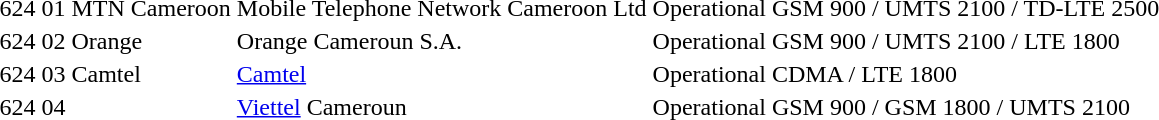<table>
<tr>
<td>624</td>
<td>01</td>
<td>MTN Cameroon</td>
<td>Mobile Telephone Network Cameroon Ltd</td>
<td>Operational</td>
<td>GSM 900 / UMTS 2100 / TD-LTE 2500</td>
<td></td>
</tr>
<tr>
<td>624</td>
<td>02</td>
<td>Orange</td>
<td>Orange Cameroun S.A.</td>
<td>Operational</td>
<td>GSM 900 / UMTS 2100 / LTE 1800</td>
<td></td>
</tr>
<tr>
<td>624</td>
<td>03</td>
<td>Camtel</td>
<td><a href='#'>Camtel</a></td>
<td>Operational</td>
<td>CDMA / LTE 1800</td>
<td></td>
</tr>
<tr>
<td>624</td>
<td>04</td>
<td></td>
<td><a href='#'>Viettel</a> Cameroun</td>
<td>Operational</td>
<td>GSM 900 / GSM 1800 / UMTS 2100</td>
<td></td>
</tr>
</table>
